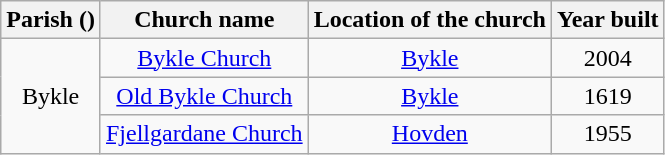<table class="wikitable" style="text-align:center">
<tr>
<th>Parish ()</th>
<th>Church name</th>
<th>Location of the church</th>
<th>Year built</th>
</tr>
<tr>
<td rowspan="3">Bykle</td>
<td><a href='#'>Bykle Church</a></td>
<td><a href='#'>Bykle</a></td>
<td>2004</td>
</tr>
<tr>
<td><a href='#'>Old Bykle Church</a></td>
<td><a href='#'>Bykle</a></td>
<td>1619</td>
</tr>
<tr>
<td><a href='#'>Fjellgardane Church</a></td>
<td><a href='#'>Hovden</a></td>
<td>1955</td>
</tr>
</table>
